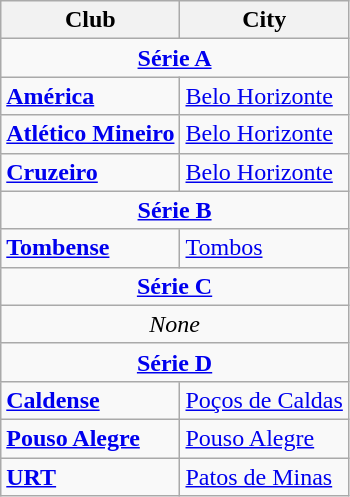<table class="wikitable">
<tr>
<th>Club</th>
<th>City</th>
</tr>
<tr>
<td colspan="2" align="center"><strong><a href='#'>Série A</a></strong></td>
</tr>
<tr>
<td><strong><a href='#'>América</a></strong></td>
<td><a href='#'>Belo Horizonte</a></td>
</tr>
<tr>
<td><strong><a href='#'>Atlético Mineiro</a></strong></td>
<td><a href='#'>Belo Horizonte</a></td>
</tr>
<tr>
<td><strong><a href='#'>Cruzeiro</a></strong></td>
<td><a href='#'>Belo Horizonte</a></td>
</tr>
<tr>
<td colspan="2" align="center"><strong><a href='#'>Série B</a></strong></td>
</tr>
<tr>
<td><strong><a href='#'>Tombense</a></strong></td>
<td><a href='#'>Tombos</a></td>
</tr>
<tr>
<td colspan="2" align="center"><strong><a href='#'>Série C</a></strong></td>
</tr>
<tr>
<td align=center colspan=2><em>None</em></td>
</tr>
<tr>
<td colspan="2" align="center"><strong><a href='#'>Série D</a></strong></td>
</tr>
<tr>
<td><strong><a href='#'>Caldense</a></strong></td>
<td><a href='#'>Poços de Caldas</a></td>
</tr>
<tr>
<td><strong><a href='#'>Pouso Alegre</a></strong></td>
<td><a href='#'>Pouso Alegre</a></td>
</tr>
<tr>
<td><strong><a href='#'>URT</a></strong></td>
<td><a href='#'>Patos de Minas</a></td>
</tr>
</table>
